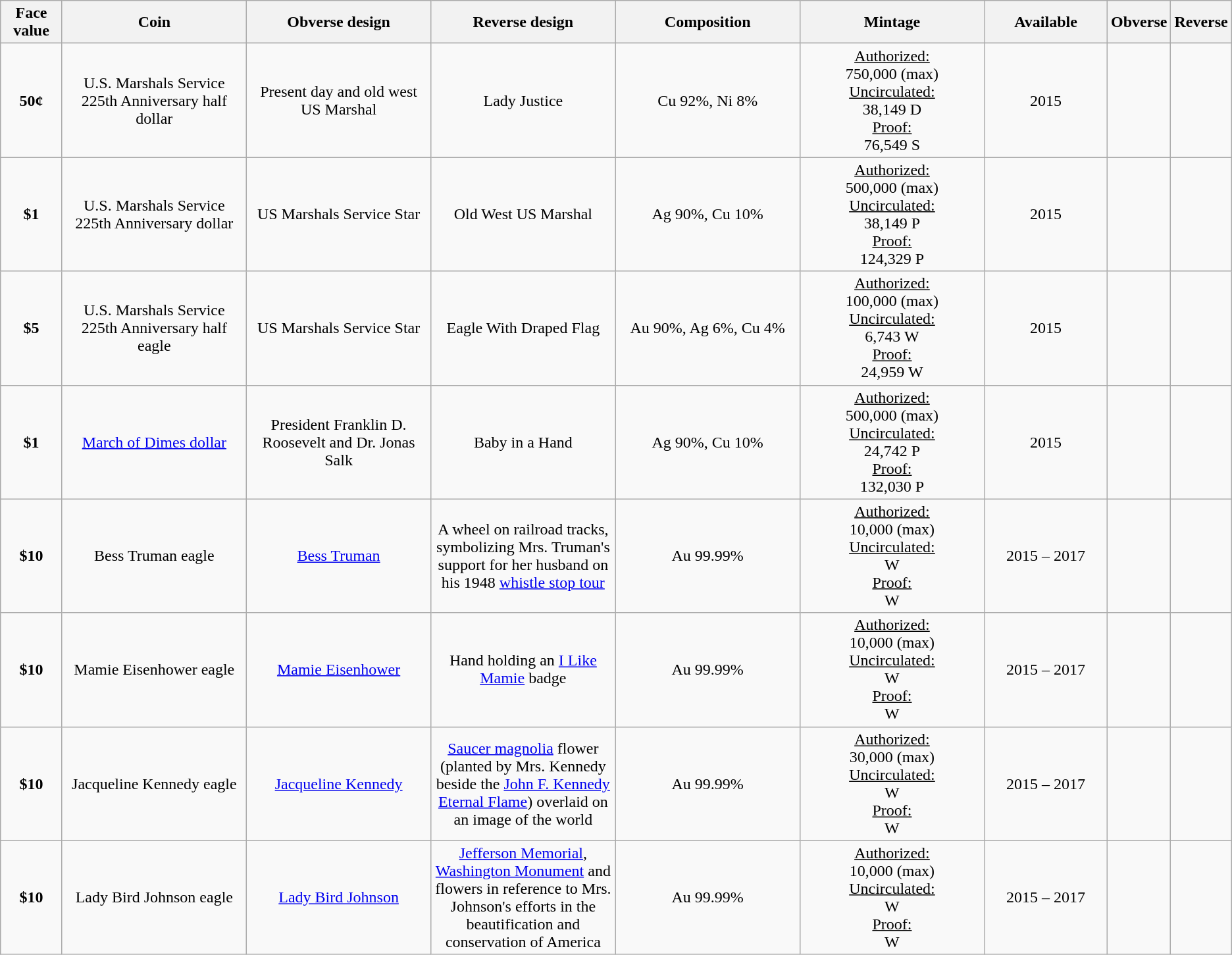<table class="wikitable">
<tr>
<th width="5%">Face value</th>
<th width="15%">Coin</th>
<th width="15%">Obverse design</th>
<th width="15%">Reverse design</th>
<th width="15%">Composition</th>
<th width="15%">Mintage</th>
<th width="10%">Available</th>
<th>Obverse</th>
<th>Reverse</th>
</tr>
<tr>
<td align="center"><strong>50¢</strong></td>
<td align="center">U.S. Marshals Service 225th Anniversary half dollar</td>
<td align="center">Present day and old west US Marshal</td>
<td align="center">Lady Justice</td>
<td align="center">Cu 92%, Ni 8%</td>
<td align="center"><u>Authorized:</u><br>750,000 (max)<br><u>Uncirculated:</u><br>38,149 D<br><u>Proof:</u><br>76,549 S</td>
<td align="center">2015</td>
<td></td>
<td></td>
</tr>
<tr>
<td align="center"><strong>$1</strong></td>
<td align="center">U.S. Marshals Service 225th Anniversary dollar</td>
<td align="center">US Marshals Service Star</td>
<td align="center">Old West US Marshal</td>
<td align="center">Ag 90%, Cu 10%</td>
<td align="center"><u>Authorized:</u><br>500,000 (max)<br><u>Uncirculated:</u><br>38,149 P<br><u>Proof:</u><br>124,329 P</td>
<td align="center">2015</td>
<td></td>
<td></td>
</tr>
<tr>
<td align="center"><strong>$5</strong></td>
<td align="center">U.S. Marshals Service 225th Anniversary half eagle</td>
<td align="center">US Marshals Service Star</td>
<td align="center">Eagle With Draped Flag</td>
<td align="center">Au 90%, Ag 6%, Cu 4%</td>
<td align="center"><u>Authorized:</u><br>100,000 (max)<br><u>Uncirculated:</u><br>6,743 W<br><u>Proof:</u><br>24,959 W</td>
<td align="center">2015</td>
<td></td>
<td></td>
</tr>
<tr>
<td align="center"><strong>$1</strong></td>
<td align="center"><a href='#'>March of Dimes dollar</a></td>
<td align="center">President Franklin D. Roosevelt and Dr. Jonas Salk</td>
<td align="center">Baby in a Hand</td>
<td align="center">Ag 90%, Cu 10%</td>
<td align="center"><u>Authorized:</u><br>500,000 (max)<br><u>Uncirculated:</u><br>24,742 P<br><u>Proof:</u><br>132,030 P</td>
<td align="center">2015</td>
<td></td>
<td></td>
</tr>
<tr>
<td align="center"><strong>$10</strong></td>
<td align="center">Bess Truman eagle</td>
<td align="center"><a href='#'>Bess Truman</a></td>
<td align="center">A wheel on railroad tracks, symbolizing Mrs. Truman's support for her husband on his 1948 <a href='#'>whistle stop tour</a></td>
<td align="center">Au 99.99%</td>
<td align="center"><u>Authorized:</u><br>10,000 (max)<br><u>Uncirculated:</u><br> W<br><u>Proof:</u><br> W</td>
<td align="center">2015 – 2017</td>
<td></td>
<td></td>
</tr>
<tr>
<td align="center"><strong>$10</strong></td>
<td align="center">Mamie Eisenhower eagle</td>
<td align="center"><a href='#'>Mamie Eisenhower</a></td>
<td align="center">Hand holding an <a href='#'>I Like Mamie</a> badge</td>
<td align="center">Au 99.99%</td>
<td align="center"><u>Authorized:</u><br>10,000 (max)<br><u>Uncirculated:</u><br> W<br><u>Proof:</u><br> W</td>
<td align="center">2015 – 2017</td>
<td></td>
<td></td>
</tr>
<tr>
<td align="center"><strong>$10</strong></td>
<td align="center">Jacqueline Kennedy eagle</td>
<td align="center"><a href='#'>Jacqueline Kennedy</a></td>
<td align="center"><a href='#'>Saucer magnolia</a> flower (planted by Mrs. Kennedy beside the <a href='#'>John F. Kennedy Eternal Flame</a>) overlaid on an image of the world</td>
<td align="center">Au 99.99%</td>
<td align="center"><u>Authorized:</u><br>30,000 (max)<br><u>Uncirculated:</u><br> W<br><u>Proof:</u><br> W</td>
<td align="center">2015 – 2017</td>
<td></td>
<td></td>
</tr>
<tr>
<td align="center"><strong>$10</strong></td>
<td align="center">Lady Bird Johnson eagle</td>
<td align="center"><a href='#'>Lady Bird Johnson</a></td>
<td align="center"><a href='#'>Jefferson Memorial</a>, <a href='#'>Washington Monument</a> and flowers in reference to Mrs. Johnson's efforts in the beautification and conservation of America</td>
<td align="center">Au 99.99%</td>
<td align="center"><u>Authorized:</u><br>10,000 (max)<br><u>Uncirculated:</u><br> W<br><u>Proof:</u><br> W</td>
<td align="center">2015 – 2017</td>
<td></td>
<td></td>
</tr>
</table>
